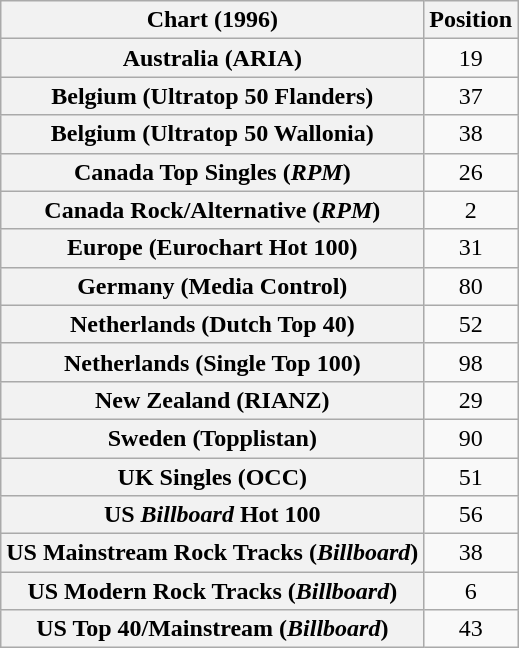<table class="wikitable sortable plainrowheaders" style="text-align:center">
<tr>
<th>Chart (1996)</th>
<th>Position</th>
</tr>
<tr>
<th scope="row">Australia (ARIA)</th>
<td>19</td>
</tr>
<tr>
<th scope="row">Belgium (Ultratop 50 Flanders)</th>
<td>37</td>
</tr>
<tr>
<th scope="row">Belgium (Ultratop 50 Wallonia)</th>
<td>38</td>
</tr>
<tr>
<th scope="row">Canada Top Singles (<em>RPM</em>)</th>
<td>26</td>
</tr>
<tr>
<th scope="row">Canada Rock/Alternative (<em>RPM</em>)</th>
<td>2</td>
</tr>
<tr>
<th scope="row">Europe (Eurochart Hot 100)</th>
<td>31</td>
</tr>
<tr>
<th scope="row">Germany (Media Control)</th>
<td>80</td>
</tr>
<tr>
<th scope="row">Netherlands (Dutch Top 40)</th>
<td>52</td>
</tr>
<tr>
<th scope="row">Netherlands (Single Top 100)</th>
<td>98</td>
</tr>
<tr>
<th scope="row">New Zealand (RIANZ)</th>
<td>29</td>
</tr>
<tr>
<th scope="row">Sweden (Topplistan)</th>
<td>90</td>
</tr>
<tr>
<th scope="row">UK Singles (OCC)</th>
<td>51</td>
</tr>
<tr>
<th scope="row">US <em>Billboard</em> Hot 100</th>
<td>56</td>
</tr>
<tr>
<th scope="row">US Mainstream Rock Tracks (<em>Billboard</em>)</th>
<td>38</td>
</tr>
<tr>
<th scope="row">US Modern Rock Tracks (<em>Billboard</em>)</th>
<td>6</td>
</tr>
<tr>
<th scope="row">US Top 40/Mainstream (<em>Billboard</em>)</th>
<td>43</td>
</tr>
</table>
